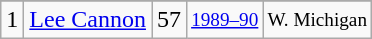<table class="wikitable">
<tr>
</tr>
<tr>
<td>1</td>
<td><a href='#'>Lee Cannon</a></td>
<td>57</td>
<td style="font-size:80%;"><a href='#'>1989–90</a></td>
<td style="font-size:80%;">W. Michigan</td>
</tr>
</table>
